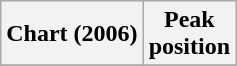<table class="wikitable plainrowheaders" style="text-align:center">
<tr>
<th scope="col">Chart (2006)</th>
<th scope="col">Peak<br>position</th>
</tr>
<tr>
</tr>
</table>
